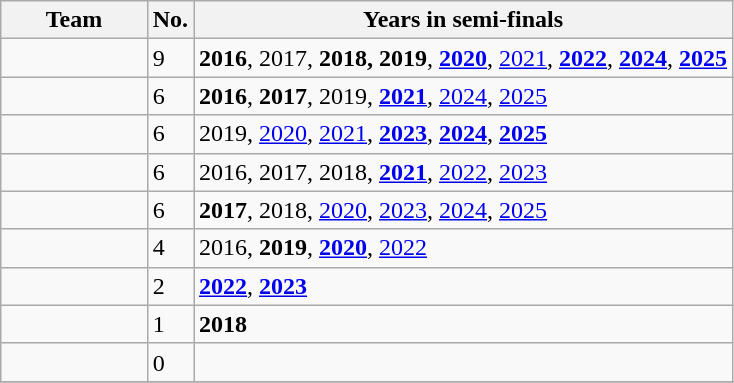<table class="wikitable sortable">
<tr>
<th width="20%">Team</th>
<th>No.</th>
<th>Years in semi-finals</th>
</tr>
<tr>
<td> </td>
<td>9</td>
<td><strong>2016</strong>, 2017, <strong>2018, 2019</strong>, <a href='#'><strong>2020</strong></a>, <a href='#'>2021</a>, <a href='#'><strong>2022</strong></a>, <a href='#'><strong>2024</strong></a>, <a href='#'><strong>2025</strong></a></td>
</tr>
<tr>
<td> </td>
<td>6</td>
<td><strong>2016</strong>, <strong>2017</strong>, 2019, <a href='#'><strong>2021</strong></a>, <a href='#'>2024</a>, <a href='#'>2025</a></td>
</tr>
<tr>
<td> </td>
<td>6</td>
<td>2019, <a href='#'>2020</a>, <a href='#'>2021</a>, <a href='#'><strong>2023</strong></a>, <a href='#'><strong>2024</strong></a>, <a href='#'><strong>2025</strong></a></td>
</tr>
<tr>
<td> </td>
<td>6</td>
<td>2016, 2017, 2018, <a href='#'><strong>2021</strong></a>, <a href='#'>2022</a>, <a href='#'>2023</a></td>
</tr>
<tr>
<td> </td>
<td>6</td>
<td><strong>2017</strong>, 2018, <a href='#'>2020</a>, <a href='#'>2023</a>, <a href='#'>2024</a>, <a href='#'>2025</a></td>
</tr>
<tr>
<td> </td>
<td>4</td>
<td>2016, <strong>2019</strong>, <a href='#'><strong>2020</strong></a>, <a href='#'>2022</a></td>
</tr>
<tr>
<td> </td>
<td>2</td>
<td><a href='#'><strong>2022</strong></a>, <a href='#'><strong>2023</strong></a></td>
</tr>
<tr>
<td> </td>
<td>1</td>
<td><strong>2018</strong></td>
</tr>
<tr>
<td> </td>
<td>0</td>
<td></td>
</tr>
<tr>
</tr>
</table>
